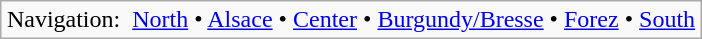<table class="wikitable"  style="margin:auto;">
<tr>
<td>Navigation:  <a href='#'>North</a> • <a href='#'>Alsace</a> • <a href='#'>Center</a> • <a href='#'>Burgundy/Bresse</a> • <a href='#'>Forez</a> • <a href='#'>South</a></td>
</tr>
</table>
